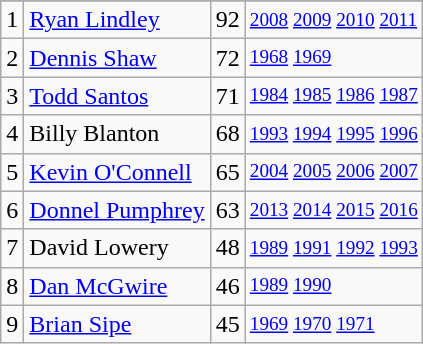<table class="wikitable">
<tr>
</tr>
<tr>
<td>1</td>
<td><a href='#'>Ryan Lindley</a></td>
<td><abbr>92</abbr></td>
<td style="font-size:80%;"><a href='#'>2008</a> <a href='#'>2009</a> <a href='#'>2010</a> <a href='#'>2011</a></td>
</tr>
<tr>
<td>2</td>
<td><a href='#'>Dennis Shaw</a></td>
<td><abbr>72</abbr></td>
<td style="font-size:80%;"><a href='#'>1968</a> <a href='#'>1969</a></td>
</tr>
<tr>
<td>3</td>
<td><a href='#'>Todd Santos</a></td>
<td><abbr>71</abbr></td>
<td style="font-size:80%;"><a href='#'>1984</a> <a href='#'>1985</a> <a href='#'>1986</a> <a href='#'>1987</a></td>
</tr>
<tr>
<td>4</td>
<td>Billy Blanton</td>
<td><abbr>68</abbr></td>
<td style="font-size:80%;"><a href='#'>1993</a> <a href='#'>1994</a> <a href='#'>1995</a> <a href='#'>1996</a></td>
</tr>
<tr>
<td>5</td>
<td><a href='#'>Kevin O'Connell</a></td>
<td><abbr>65</abbr></td>
<td style="font-size:80%;"><a href='#'>2004</a> <a href='#'>2005</a> <a href='#'>2006</a> <a href='#'>2007</a></td>
</tr>
<tr>
<td>6</td>
<td><a href='#'>Donnel Pumphrey</a></td>
<td><abbr>63</abbr></td>
<td style="font-size:80%;"><a href='#'>2013</a> <a href='#'>2014</a> <a href='#'>2015</a> <a href='#'>2016</a></td>
</tr>
<tr>
<td>7</td>
<td>David Lowery</td>
<td><abbr>48</abbr></td>
<td style="font-size:80%;"><a href='#'>1989</a> <a href='#'>1991</a> <a href='#'>1992</a> <a href='#'>1993</a></td>
</tr>
<tr>
<td>8</td>
<td><a href='#'>Dan McGwire</a></td>
<td><abbr>46</abbr></td>
<td style="font-size:80%;"><a href='#'>1989</a> <a href='#'>1990</a></td>
</tr>
<tr>
<td>9</td>
<td><a href='#'>Brian Sipe</a></td>
<td><abbr>45</abbr></td>
<td style="font-size:80%;"><a href='#'>1969</a> <a href='#'>1970</a> <a href='#'>1971</a></td>
</tr>
</table>
